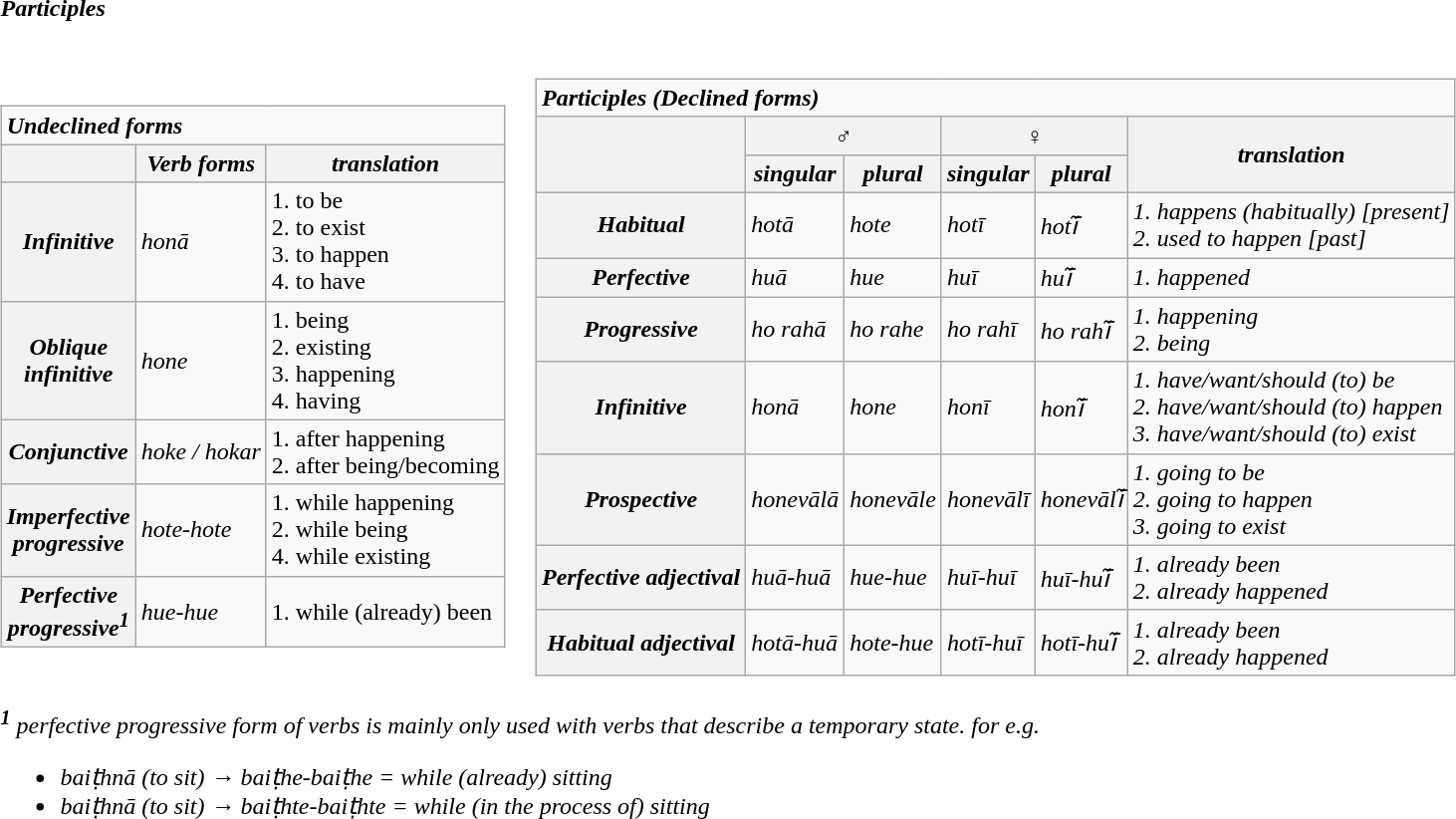<table>
<tr>
<td colspan="2"><strong><em>Participles</em></strong></td>
</tr>
<tr>
<td><br><table class="wikitable">
<tr>
<td colspan="3"><strong><em>Undeclined forms</em></strong></td>
</tr>
<tr>
<th></th>
<th><em>Verb forms</em></th>
<th><em>translation</em></th>
</tr>
<tr>
<th><strong><em>Infinitive</em></strong></th>
<td><em>honā</em></td>
<td>1. to be<br>2. to exist<br>3. to happen<br>4. to have</td>
</tr>
<tr>
<th><strong><em>Oblique</em></strong><br><strong><em>infinitive</em></strong></th>
<td><em>hone</em></td>
<td>1. being<br>2. existing<br>3. happening<br>4. having</td>
</tr>
<tr>
<th><strong><em>Conjunctive</em></strong></th>
<td><em>hoke / hokar</em></td>
<td>1. after happening<br>2. after being/becoming</td>
</tr>
<tr>
<th><em>Imperfective</em><br><strong><em>progressive</em></strong></th>
<td><em>hote-hote</em></td>
<td>1. while happening<br>2. while being<br>4. while existing</td>
</tr>
<tr>
<th><em>Perfective</em><br><em>progressive<sup>1</sup></em></th>
<td><em>hue-hue</em></td>
<td>1. while (already) been</td>
</tr>
</table>
</td>
<td><br><table class="wikitable">
<tr>
<td colspan="6"><strong><em>Participles (Declined forms)</em></strong></td>
</tr>
<tr>
<th rowspan="2"></th>
<th colspan="2"><strong><em>♂</em></strong></th>
<th colspan="2"><strong><em>♀</em></strong></th>
<th rowspan="2"><em>translation</em></th>
</tr>
<tr>
<th><strong><em>singular</em></strong></th>
<th><strong><em>plural</em></strong></th>
<th><strong><em>singular</em></strong></th>
<th><strong><em>plural</em></strong></th>
</tr>
<tr>
<th><strong><em>Habitual</em></strong></th>
<td><em>hotā</em></td>
<td><em>hote</em></td>
<td><em>hotī</em></td>
<td><em>hotī̃</em></td>
<td><em>1. happens (habitually) [present]</em><br><em>2. used to happen [past]</em></td>
</tr>
<tr>
<th><strong><em>Perfective</em></strong></th>
<td><em>huā</em></td>
<td><em>hue</em></td>
<td><em>huī</em></td>
<td><em>huī̃</em></td>
<td><em>1. happened</em></td>
</tr>
<tr>
<th><em>Progressive</em></th>
<td><em>ho rahā</em></td>
<td><em>ho rahe</em></td>
<td><em>ho rahī</em></td>
<td><em>ho rahī̃</em></td>
<td><em>1. happening</em><br><em>2. being</em></td>
</tr>
<tr>
<th><strong><em>Infinitive</em></strong></th>
<td><em>honā</em></td>
<td><em>hone</em></td>
<td><em>honī</em></td>
<td><em>honī̃</em></td>
<td><em>1. have/want/should (to) be</em><br><em>2. have/want/should (to) happen</em><br><em>3. have/want/should (to) exist</em></td>
</tr>
<tr>
<th><strong><em>Prospective</em></strong></th>
<td><em>honevālā</em></td>
<td><em>honevāle</em></td>
<td><em>honevālī</em></td>
<td><em>honevālī̃</em></td>
<td><em>1. going to be</em><br><em>2. going to happen</em><br><em>3. going to exist</em></td>
</tr>
<tr>
<th><strong><em>Perfective adjectival</em></strong></th>
<td><em>huā-huā</em></td>
<td><em>hue-hue</em></td>
<td><em>huī-huī</em></td>
<td><em>huī-huī̃</em></td>
<td><em>1. already been</em><br><em>2. already happened</em></td>
</tr>
<tr>
<th><strong><em>Habitual adjectival</em></strong></th>
<td><em>hotā-huā</em></td>
<td><em>hote-hue</em></td>
<td><em>hotī-huī</em></td>
<td><em>hotī-huī̃</em></td>
<td><em>1. already been</em><br><em>2. already happened</em></td>
</tr>
</table>
</td>
</tr>
<tr>
<td colspan="2"><sup><strong><em>1</em></strong></sup> <em>perfective progressive form of verbs is mainly only used with verbs that describe a temporary state. for e.g.</em><br><ul><li><em>baiṭhnā (to sit) → baiṭhe-baiṭhe = while (already) sitting</em></li><li><em>baiṭhnā (to sit) → baiṭhte-baiṭhte = while (in the process of) sitting</em></li></ul></td>
</tr>
</table>
